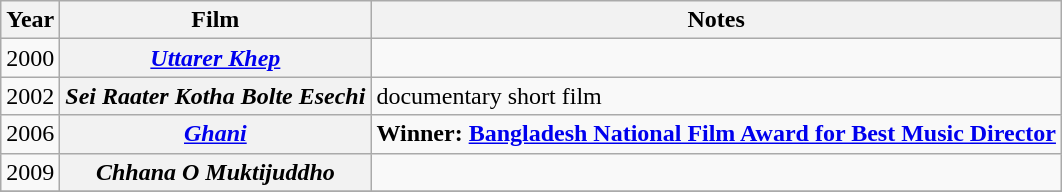<table class="wikitable sortable">
<tr>
<th>Year</th>
<th>Film</th>
<th>Notes</th>
</tr>
<tr>
<td>2000</td>
<th><em><a href='#'>Uttarer Khep</a></em></th>
<td></td>
</tr>
<tr>
<td>2002</td>
<th><em>Sei Raater Kotha Bolte Esechi</em></th>
<td>documentary short film</td>
</tr>
<tr>
<td>2006</td>
<th><em><a href='#'>Ghani</a></em></th>
<td><strong>Winner: <a href='#'>Bangladesh National Film Award for Best Music Director</a></strong></td>
</tr>
<tr>
<td>2009</td>
<th><em>Chhana O Muktijuddho</em></th>
<td></td>
</tr>
<tr>
</tr>
</table>
